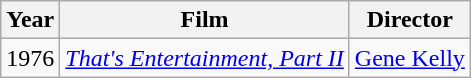<table class="wikitable">
<tr>
<th>Year</th>
<th>Film</th>
<th>Director</th>
</tr>
<tr>
<td>1976</td>
<td><em><a href='#'>That's Entertainment, Part II</a></em></td>
<td><a href='#'>Gene Kelly</a></td>
</tr>
</table>
